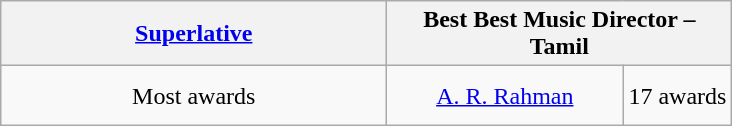<table class="wikitable" style="text-align: center">
<tr>
<th width="25"><strong><a href='#'>Superlative</a></strong></th>
<th colspan="2" width="100">Best Best Music Director – Tamil</th>
</tr>
<tr style="height:2.5em;">
<td width="250">Most awards</td>
<td width="150"><a href='#'>A. R. Rahman</a></td>
<td>17 awards</td>
</tr>
</table>
